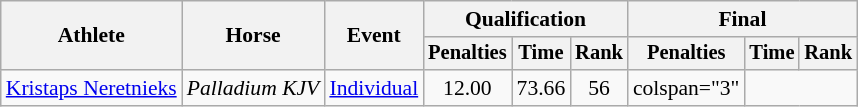<table class="wikitable" style="font-size:90%">
<tr>
<th rowspan="2">Athlete</th>
<th rowspan="2">Horse</th>
<th rowspan="2">Event</th>
<th colspan="3">Qualification</th>
<th colspan="3">Final</th>
</tr>
<tr style="font-size:95%">
<th>Penalties</th>
<th>Time</th>
<th>Rank</th>
<th>Penalties</th>
<th>Time</th>
<th>Rank</th>
</tr>
<tr align=center>
<td align=left><a href='#'>Kristaps Neretnieks</a></td>
<td align=left><em>Palladium KJV</em></td>
<td align=left><a href='#'>Individual</a></td>
<td>12.00</td>
<td>73.66</td>
<td>56</td>
<td>colspan="3"</td>
</tr>
</table>
